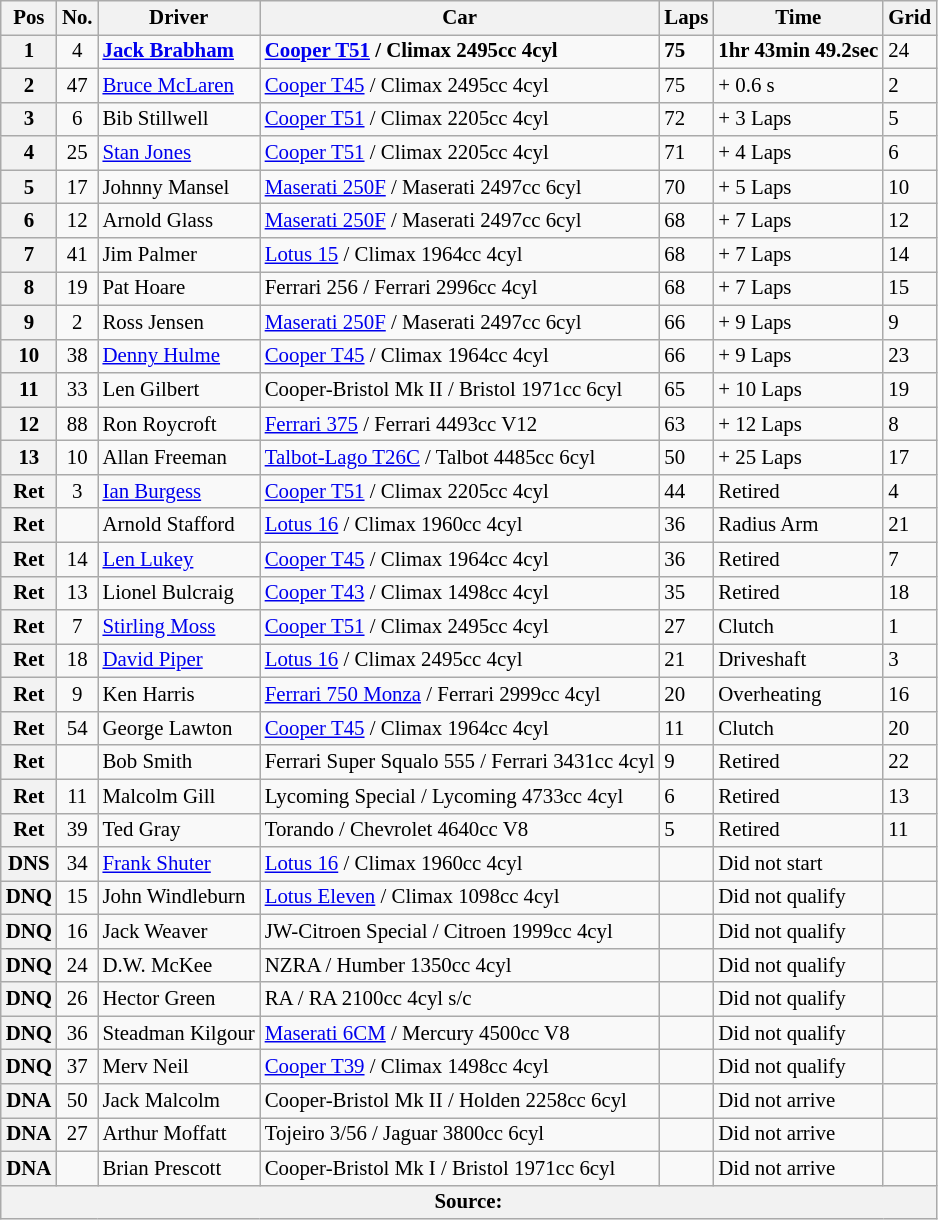<table class="wikitable" style="font-size: 87%;">
<tr>
<th>Pos</th>
<th>No.</th>
<th>Driver</th>
<th>Car</th>
<th>Laps</th>
<th>Time</th>
<th>Grid</th>
</tr>
<tr>
<th><strong>1</strong></th>
<td align=center>4</td>
<td><strong> <a href='#'>Jack Brabham</a></strong></td>
<td><strong><a href='#'>Cooper T51</a> / Climax 2495cc 4cyl</strong></td>
<td><strong>75</strong></td>
<td><strong>1hr 43min 49.2sec</strong></td>
<td>24</td>
</tr>
<tr>
<th>2</th>
<td align=center>47</td>
<td> <a href='#'>Bruce McLaren</a></td>
<td><a href='#'>Cooper T45</a> / Climax 2495cc 4cyl</td>
<td>75</td>
<td>+ 0.6 s</td>
<td>2</td>
</tr>
<tr>
<th>3</th>
<td align=center>6</td>
<td> Bib Stillwell</td>
<td><a href='#'>Cooper T51</a> / Climax 2205cc 4cyl</td>
<td>72</td>
<td>+ 3 Laps</td>
<td>5</td>
</tr>
<tr>
<th>4</th>
<td align=center>25</td>
<td> <a href='#'>Stan Jones</a></td>
<td><a href='#'>Cooper T51</a> / Climax 2205cc 4cyl</td>
<td>71</td>
<td>+ 4 Laps</td>
<td>6</td>
</tr>
<tr>
<th>5</th>
<td align=center>17</td>
<td> Johnny Mansel</td>
<td><a href='#'>Maserati 250F</a> / Maserati 2497cc 6cyl</td>
<td>70</td>
<td>+ 5 Laps</td>
<td>10</td>
</tr>
<tr>
<th>6</th>
<td align=center>12</td>
<td> Arnold Glass</td>
<td><a href='#'>Maserati 250F</a> / Maserati 2497cc 6cyl</td>
<td>68</td>
<td>+ 7 Laps</td>
<td>12</td>
</tr>
<tr>
<th>7</th>
<td align=center>41</td>
<td> Jim Palmer</td>
<td><a href='#'>Lotus 15</a> / Climax 1964cc 4cyl</td>
<td>68</td>
<td>+ 7 Laps</td>
<td>14</td>
</tr>
<tr>
<th>8</th>
<td align=center>19</td>
<td> Pat Hoare</td>
<td>Ferrari 256 / Ferrari 2996cc 4cyl</td>
<td>68</td>
<td>+ 7 Laps</td>
<td>15</td>
</tr>
<tr>
<th>9</th>
<td align=center>2</td>
<td> Ross Jensen</td>
<td><a href='#'>Maserati 250F</a> / Maserati 2497cc 6cyl</td>
<td>66</td>
<td>+ 9 Laps</td>
<td>9</td>
</tr>
<tr>
<th>10</th>
<td align=center>38</td>
<td> <a href='#'>Denny Hulme</a></td>
<td><a href='#'>Cooper T45</a> / Climax 1964cc 4cyl</td>
<td>66</td>
<td>+ 9 Laps</td>
<td>23</td>
</tr>
<tr>
<th>11</th>
<td align=center>33</td>
<td> Len Gilbert</td>
<td>Cooper-Bristol Mk II / Bristol 1971cc 6cyl</td>
<td>65</td>
<td>+ 10 Laps</td>
<td>19</td>
</tr>
<tr>
<th>12</th>
<td align=center>88</td>
<td> Ron Roycroft</td>
<td><a href='#'>Ferrari 375</a> / Ferrari 4493cc V12</td>
<td>63</td>
<td>+ 12 Laps</td>
<td>8</td>
</tr>
<tr>
<th>13</th>
<td align=center>10</td>
<td> Allan Freeman</td>
<td><a href='#'>Talbot-Lago T26C</a> / Talbot 4485cc 6cyl</td>
<td>50</td>
<td>+ 25 Laps</td>
<td>17</td>
</tr>
<tr>
<th>Ret</th>
<td align=center>3</td>
<td> <a href='#'>Ian Burgess</a></td>
<td><a href='#'>Cooper T51</a> / Climax 2205cc 4cyl</td>
<td>44</td>
<td>Retired</td>
<td>4</td>
</tr>
<tr>
<th>Ret</th>
<td align=center></td>
<td> Arnold Stafford</td>
<td><a href='#'>Lotus 16</a> / Climax 1960cc 4cyl</td>
<td>36</td>
<td>Radius Arm</td>
<td>21</td>
</tr>
<tr>
<th>Ret</th>
<td align=center>14</td>
<td> <a href='#'>Len Lukey</a></td>
<td><a href='#'>Cooper T45</a> / Climax 1964cc 4cyl</td>
<td>36</td>
<td>Retired</td>
<td>7</td>
</tr>
<tr>
<th>Ret</th>
<td align=center>13</td>
<td> Lionel Bulcraig</td>
<td><a href='#'>Cooper T43</a> / Climax 1498cc 4cyl</td>
<td>35</td>
<td>Retired</td>
<td>18</td>
</tr>
<tr>
<th>Ret</th>
<td align=center>7</td>
<td> <a href='#'>Stirling Moss</a></td>
<td><a href='#'>Cooper T51</a> / Climax 2495cc 4cyl</td>
<td>27</td>
<td>Clutch</td>
<td>1</td>
</tr>
<tr>
<th>Ret</th>
<td align=center>18</td>
<td> <a href='#'>David Piper</a></td>
<td><a href='#'>Lotus 16</a> / Climax 2495cc 4cyl</td>
<td>21</td>
<td>Driveshaft</td>
<td>3</td>
</tr>
<tr>
<th>Ret</th>
<td align=center>9</td>
<td> Ken Harris</td>
<td><a href='#'>Ferrari 750 Monza</a> / Ferrari 2999cc 4cyl</td>
<td>20</td>
<td>Overheating</td>
<td>16</td>
</tr>
<tr>
<th>Ret</th>
<td align=center>54</td>
<td> George Lawton</td>
<td><a href='#'>Cooper T45</a> / Climax 1964cc 4cyl</td>
<td>11</td>
<td>Clutch</td>
<td>20</td>
</tr>
<tr>
<th>Ret</th>
<td align=center></td>
<td> Bob Smith</td>
<td>Ferrari Super Squalo 555 / Ferrari 3431cc 4cyl</td>
<td>9</td>
<td>Retired</td>
<td>22</td>
</tr>
<tr>
<th>Ret</th>
<td align=center>11</td>
<td> Malcolm Gill</td>
<td>Lycoming Special / Lycoming 4733cc 4cyl</td>
<td>6</td>
<td>Retired</td>
<td>13</td>
</tr>
<tr>
<th>Ret</th>
<td align=center>39</td>
<td> Ted Gray</td>
<td>Torando / Chevrolet 4640cc V8</td>
<td>5</td>
<td>Retired</td>
<td>11</td>
</tr>
<tr>
<th>DNS</th>
<td align=center>34</td>
<td> <a href='#'>Frank Shuter</a></td>
<td><a href='#'>Lotus 16</a> / Climax 1960cc 4cyl</td>
<td></td>
<td>Did not start</td>
<td></td>
</tr>
<tr>
<th>DNQ</th>
<td align=center>15</td>
<td> John Windleburn</td>
<td><a href='#'>Lotus Eleven</a> / Climax 1098cc 4cyl</td>
<td></td>
<td>Did not qualify</td>
<td></td>
</tr>
<tr>
<th>DNQ</th>
<td align=center>16</td>
<td> Jack Weaver</td>
<td>JW-Citroen Special / Citroen 1999cc 4cyl</td>
<td></td>
<td>Did not qualify</td>
<td></td>
</tr>
<tr>
<th>DNQ</th>
<td align=center>24</td>
<td> D.W. McKee</td>
<td>NZRA / Humber 1350cc 4cyl</td>
<td></td>
<td>Did not qualify</td>
<td></td>
</tr>
<tr>
<th>DNQ</th>
<td align=center>26</td>
<td> Hector Green</td>
<td>RA / RA 2100cc 4cyl s/c</td>
<td></td>
<td>Did not qualify</td>
<td></td>
</tr>
<tr>
<th>DNQ</th>
<td align=center>36</td>
<td> Steadman Kilgour</td>
<td><a href='#'>Maserati 6CM</a> / Mercury 4500cc V8</td>
<td></td>
<td>Did not qualify</td>
<td></td>
</tr>
<tr>
<th>DNQ</th>
<td align=center>37</td>
<td> Merv Neil</td>
<td><a href='#'>Cooper T39</a> / Climax 1498cc 4cyl</td>
<td></td>
<td>Did not qualify</td>
<td></td>
</tr>
<tr>
<th>DNA</th>
<td align=center>50</td>
<td> Jack Malcolm</td>
<td>Cooper-Bristol Mk II / Holden 2258cc 6cyl</td>
<td></td>
<td>Did not arrive</td>
<td></td>
</tr>
<tr>
<th>DNA</th>
<td align=center>27</td>
<td> Arthur Moffatt</td>
<td>Tojeiro 3/56 / Jaguar 3800cc 6cyl</td>
<td></td>
<td>Did not arrive</td>
<td></td>
</tr>
<tr>
<th>DNA</th>
<td align=center></td>
<td> Brian Prescott</td>
<td>Cooper-Bristol Mk I / Bristol 1971cc 6cyl</td>
<td></td>
<td>Did not arrive</td>
<td></td>
</tr>
<tr>
<th colspan=7>Source:</th>
</tr>
</table>
